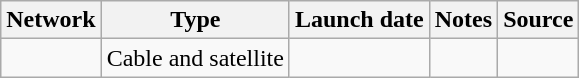<table class="wikitable sortable">
<tr>
<th>Network</th>
<th>Type</th>
<th>Launch date</th>
<th>Notes</th>
<th>Source</th>
</tr>
<tr>
<td><a href='#'></a></td>
<td>Cable and satellite</td>
<td></td>
<td></td>
<td></td>
</tr>
</table>
